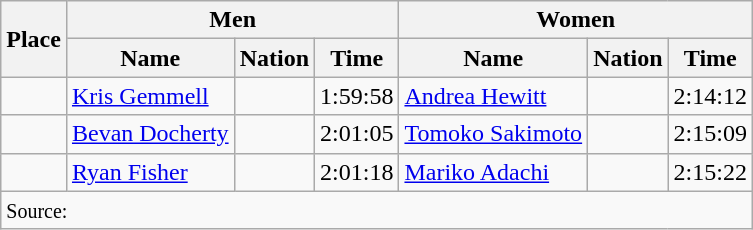<table class="wikitable">
<tr>
<th rowspan="2">Place</th>
<th colspan="3">Men</th>
<th colspan="3">Women</th>
</tr>
<tr>
<th>Name</th>
<th>Nation</th>
<th>Time</th>
<th>Name</th>
<th>Nation</th>
<th>Time</th>
</tr>
<tr>
<td align="center"></td>
<td><a href='#'>Kris Gemmell</a></td>
<td></td>
<td>1:59:58</td>
<td><a href='#'>Andrea Hewitt</a></td>
<td></td>
<td>2:14:12</td>
</tr>
<tr>
<td align="center"></td>
<td><a href='#'>Bevan Docherty</a></td>
<td></td>
<td>2:01:05</td>
<td><a href='#'>Tomoko Sakimoto</a></td>
<td></td>
<td>2:15:09</td>
</tr>
<tr>
<td align="center"></td>
<td><a href='#'>Ryan Fisher</a></td>
<td></td>
<td>2:01:18</td>
<td><a href='#'>Mariko Adachi</a></td>
<td></td>
<td>2:15:22</td>
</tr>
<tr>
<td colspan="7"><small>Source:</small></td>
</tr>
</table>
